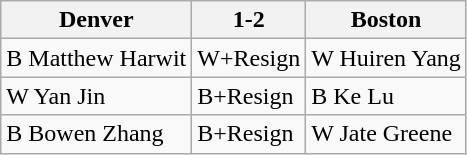<table class="wikitable">
<tr>
<th>Denver</th>
<th>1-2</th>
<th>Boston</th>
</tr>
<tr>
<td>B Matthew Harwit</td>
<td>W+Resign</td>
<td>W Huiren Yang</td>
</tr>
<tr>
<td>W Yan Jin</td>
<td>B+Resign</td>
<td>B Ke Lu</td>
</tr>
<tr>
<td>B Bowen Zhang</td>
<td>B+Resign</td>
<td>W Jate Greene</td>
</tr>
</table>
